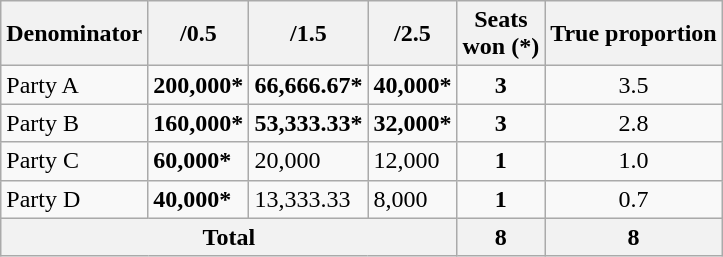<table class="wikitable">
<tr>
<th>Denominator</th>
<th>/0.5</th>
<th>/1.5</th>
<th>/2.5</th>
<th>Seats<br>won (*)</th>
<th>True proportion</th>
</tr>
<tr>
<td>Party A</td>
<td><strong>200,000*</strong></td>
<td><strong>66,666.67*</strong></td>
<td><strong>40,000*</strong></td>
<td align="center"><strong>3</strong></td>
<td align="center">3.5</td>
</tr>
<tr>
<td>Party B</td>
<td><strong>160,000*</strong></td>
<td><strong>53,333.33*</strong></td>
<td><strong>32,000*</strong></td>
<td align="center"><strong>3</strong></td>
<td align="center">2.8</td>
</tr>
<tr>
<td>Party C</td>
<td><strong>60,000*</strong></td>
<td>20,000</td>
<td>12,000</td>
<td align="center"><strong>1</strong></td>
<td align="center">1.0</td>
</tr>
<tr>
<td>Party D</td>
<td><strong>40,000*</strong></td>
<td>13,333.33</td>
<td>8,000</td>
<td align="center"><strong>1</strong></td>
<td align="center">0.7</td>
</tr>
<tr>
<th colspan="4">Total</th>
<th align="center">8</th>
<th align="center">8</th>
</tr>
</table>
